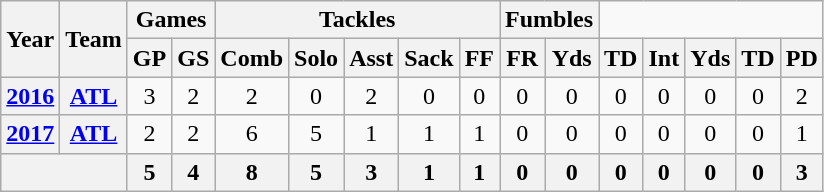<table class="wikitable" style="text-align:center;">
<tr>
<th rowspan="2">Year</th>
<th rowspan="2">Team</th>
<th colspan="2">Games</th>
<th colspan="5">Tackles</th>
<th colspan="2">Fumbles</th>
</tr>
<tr>
<th>GP</th>
<th>GS</th>
<th>Comb</th>
<th>Solo</th>
<th>Asst</th>
<th>Sack</th>
<th>FF</th>
<th>FR</th>
<th>Yds</th>
<th>TD</th>
<th>Int</th>
<th>Yds</th>
<th>TD</th>
<th>PD</th>
</tr>
<tr>
<th><a href='#'>2016</a></th>
<th><a href='#'>ATL</a></th>
<td>3</td>
<td>2</td>
<td>2</td>
<td>0</td>
<td>2</td>
<td>0</td>
<td>0</td>
<td>0</td>
<td>0</td>
<td>0</td>
<td>0</td>
<td>0</td>
<td>0</td>
<td>2</td>
</tr>
<tr>
<th><a href='#'>2017</a></th>
<th><a href='#'>ATL</a></th>
<td>2</td>
<td>2</td>
<td>6</td>
<td>5</td>
<td>1</td>
<td>1</td>
<td>1</td>
<td>0</td>
<td>0</td>
<td>0</td>
<td>0</td>
<td>0</td>
<td>0</td>
<td>1</td>
</tr>
<tr>
<th colspan="2"></th>
<th>5</th>
<th>4</th>
<th>8</th>
<th>5</th>
<th>3</th>
<th>1</th>
<th>1</th>
<th>0</th>
<th>0</th>
<th>0</th>
<th>0</th>
<th>0</th>
<th>0</th>
<th>3</th>
</tr>
</table>
